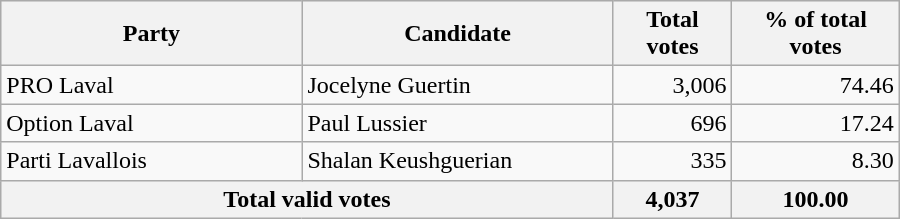<table style="width:600px;" class="wikitable">
<tr style="background-color:#E9E9E9">
<th colspan="2" style="width: 200px">Party</th>
<th colspan="1" style="width: 200px">Candidate</th>
<th align="right">Total votes</th>
<th align="right">% of total votes</th>
</tr>
<tr>
<td colspan="2" align="left">PRO Laval</td>
<td align="left">Jocelyne Guertin</td>
<td align="right">3,006</td>
<td align="right">74.46</td>
</tr>
<tr>
<td colspan="2" align="left">Option Laval</td>
<td align="left">Paul Lussier</td>
<td align="right">696</td>
<td align="right">17.24</td>
</tr>
<tr>
<td colspan="2" align="left">Parti Lavallois</td>
<td align="left">Shalan Keushguerian</td>
<td align="right">335</td>
<td align="right">8.30</td>
</tr>
<tr bgcolor="#EEEEEE">
<th colspan="3"  align="left">Total valid votes</th>
<th align="right">4,037</th>
<th align="right">100.00</th>
</tr>
</table>
